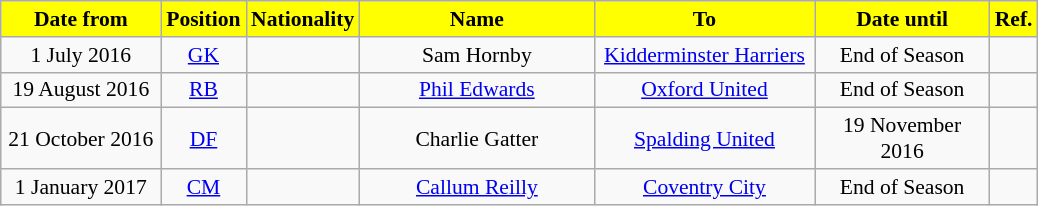<table class="wikitable"  style="text-align:center; font-size:90%; ">
<tr>
<th style="background:#FFFF00; color:#000000; width:100px;">Date from</th>
<th style="background:#FFFF00; color:#000000; width:50px;">Position</th>
<th style="background:#FFFF00; color:#000000; width:50px;">Nationality</th>
<th style="background:#FFFF00; color:#000000; width:150px;">Name</th>
<th style="background:#FFFF00; color:#000000; width:140px;">To</th>
<th style="background:#FFFF00; color:#000000; width:110px;">Date until</th>
<th style="background:#FFFF00; color:#000000; width:25px;">Ref.</th>
</tr>
<tr>
<td>1 July 2016</td>
<td><a href='#'>GK</a></td>
<td></td>
<td>Sam Hornby</td>
<td><a href='#'>Kidderminster Harriers</a></td>
<td>End of Season</td>
<td></td>
</tr>
<tr>
<td>19 August 2016</td>
<td><a href='#'>RB</a></td>
<td></td>
<td><a href='#'>Phil Edwards</a></td>
<td><a href='#'>Oxford United</a></td>
<td>End of Season</td>
<td></td>
</tr>
<tr>
<td>21 October 2016</td>
<td><a href='#'>DF</a></td>
<td></td>
<td>Charlie Gatter</td>
<td><a href='#'>Spalding United</a></td>
<td>19 November 2016</td>
<td></td>
</tr>
<tr>
<td>1 January 2017</td>
<td><a href='#'>CM</a></td>
<td></td>
<td><a href='#'>Callum Reilly</a></td>
<td><a href='#'>Coventry City</a></td>
<td>End of Season</td>
<td></td>
</tr>
</table>
